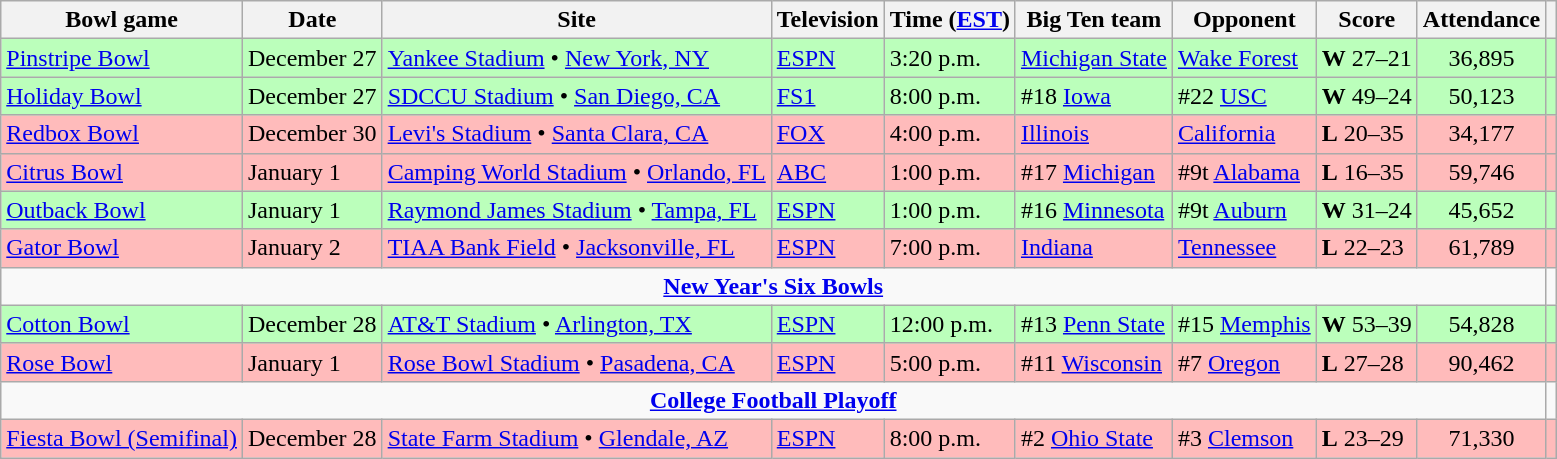<table class="wikitable">
<tr>
<th>Bowl game</th>
<th>Date</th>
<th>Site</th>
<th>Television</th>
<th>Time (<a href='#'>EST</a>)</th>
<th>Big Ten team</th>
<th>Opponent</th>
<th>Score</th>
<th>Attendance</th>
<th></th>
</tr>
<tr style="background:#bfb;">
<td><a href='#'>Pinstripe Bowl</a></td>
<td>December 27</td>
<td><a href='#'>Yankee Stadium</a> • <a href='#'>New York, NY</a></td>
<td><a href='#'>ESPN</a></td>
<td>3:20 p.m.</td>
<td><a href='#'>Michigan State</a></td>
<td><a href='#'>Wake Forest</a></td>
<td><strong>W</strong> 27–21</td>
<td align="center">36,895</td>
<td></td>
</tr>
<tr style="background:#bfb;">
<td><a href='#'>Holiday Bowl</a></td>
<td>December 27</td>
<td><a href='#'>SDCCU Stadium</a> • <a href='#'>San Diego, CA</a></td>
<td><a href='#'>FS1</a></td>
<td>8:00 p.m.</td>
<td>#18 <a href='#'>Iowa</a></td>
<td>#22 <a href='#'>USC</a></td>
<td><strong>W</strong> 49–24</td>
<td align="center">50,123</td>
<td></td>
</tr>
<tr style="background:#fbb;">
<td><a href='#'>Redbox Bowl</a></td>
<td>December 30</td>
<td><a href='#'>Levi's Stadium</a> • <a href='#'>Santa Clara, CA</a></td>
<td><a href='#'>FOX</a></td>
<td>4:00 p.m.</td>
<td><a href='#'>Illinois</a></td>
<td><a href='#'>California</a></td>
<td><strong>L</strong> 20–35</td>
<td align="center">34,177</td>
<td></td>
</tr>
<tr style="background:#fbb;"|>
<td><a href='#'>Citrus Bowl</a></td>
<td>January 1</td>
<td><a href='#'>Camping World Stadium</a> • <a href='#'>Orlando, FL</a></td>
<td><a href='#'>ABC</a></td>
<td>1:00 p.m.</td>
<td>#17 <a href='#'>Michigan</a></td>
<td>#9t <a href='#'>Alabama</a></td>
<td><strong>L</strong> 16–35</td>
<td align="center">59,746</td>
<td></td>
</tr>
<tr style="background:#bfb;">
<td><a href='#'>Outback Bowl</a></td>
<td>January 1</td>
<td><a href='#'>Raymond James Stadium</a> • <a href='#'>Tampa, FL</a></td>
<td><a href='#'>ESPN</a></td>
<td>1:00 p.m.</td>
<td>#16 <a href='#'>Minnesota</a></td>
<td>#9t <a href='#'>Auburn</a></td>
<td><strong>W</strong> 31–24</td>
<td align="center">45,652</td>
<td></td>
</tr>
<tr style="background:#fbb;">
<td><a href='#'>Gator Bowl</a></td>
<td>January 2</td>
<td><a href='#'>TIAA Bank Field</a> • <a href='#'>Jacksonville, FL</a></td>
<td><a href='#'>ESPN</a></td>
<td>7:00 p.m.</td>
<td><a href='#'>Indiana</a></td>
<td><a href='#'>Tennessee</a></td>
<td><strong>L</strong> 22–23</td>
<td align="center">61,789</td>
<td></td>
</tr>
<tr>
<td colspan="9" style="text-align:center;"><strong><a href='#'>New Year's Six Bowls</a></strong></td>
</tr>
<tr style="background:#bfb;">
<td><a href='#'>Cotton Bowl</a></td>
<td>December 28</td>
<td><a href='#'>AT&T Stadium</a> • <a href='#'>Arlington, TX</a></td>
<td><a href='#'>ESPN</a></td>
<td>12:00 p.m.</td>
<td>#13 <a href='#'>Penn State</a></td>
<td>#15 <a href='#'>Memphis</a></td>
<td><strong>W</strong> 53–39</td>
<td align="center">54,828</td>
<td></td>
</tr>
<tr style="background:#fbb;"|>
<td><a href='#'>Rose Bowl</a></td>
<td>January 1</td>
<td><a href='#'>Rose Bowl Stadium</a> • <a href='#'>Pasadena, CA</a></td>
<td><a href='#'>ESPN</a></td>
<td>5:00 p.m.</td>
<td>#11 <a href='#'>Wisconsin</a></td>
<td>#7 <a href='#'>Oregon</a></td>
<td><strong>L</strong> 27–28</td>
<td align="center">90,462</td>
<td></td>
</tr>
<tr>
<td colspan="9" style="text-align:center;"><strong><a href='#'>College Football Playoff</a></strong></td>
</tr>
<tr style="background:#fbb;">
<td><a href='#'>Fiesta Bowl (Semifinal)</a></td>
<td>December 28</td>
<td><a href='#'>State Farm Stadium</a> • <a href='#'>Glendale, AZ</a></td>
<td><a href='#'>ESPN</a></td>
<td>8:00 p.m.</td>
<td>#2 <a href='#'>Ohio State</a></td>
<td>#3 <a href='#'>Clemson</a></td>
<td><strong>L</strong> 23–29</td>
<td align="center">71,330</td>
<td></td>
</tr>
</table>
